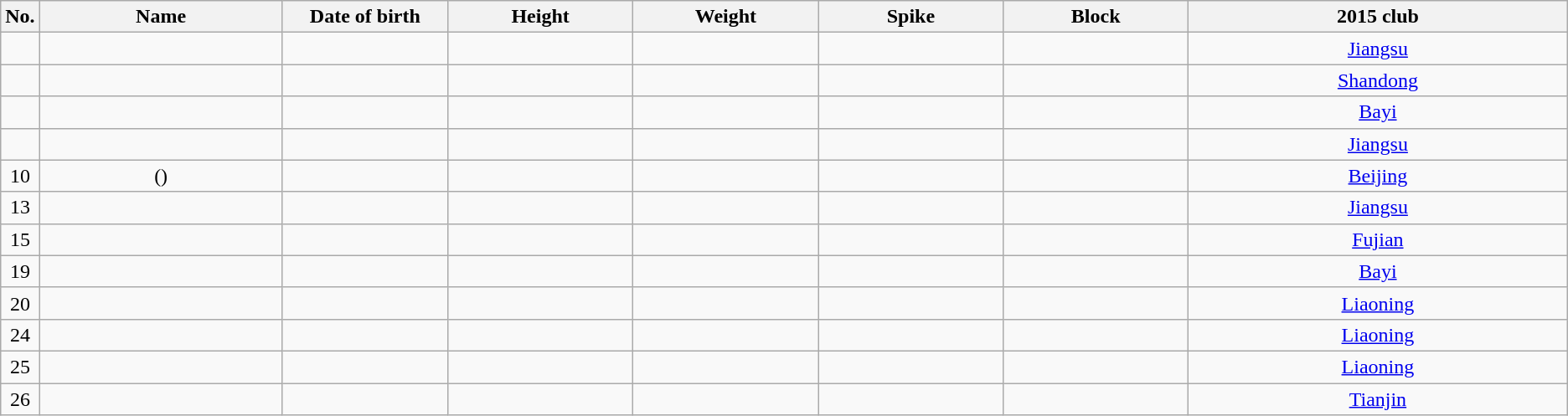<table class="wikitable sortable" style="font-size:100%; text-align:center;">
<tr>
<th>No.</th>
<th style="width:12em">Name</th>
<th style="width:8em">Date of birth</th>
<th style="width:9em">Height</th>
<th style="width:9em">Weight</th>
<th style="width:9em">Spike</th>
<th style="width:9em">Block</th>
<th style="width:19em">2015 club</th>
</tr>
<tr>
<td></td>
<td></td>
<td></td>
<td></td>
<td></td>
<td></td>
<td></td>
<td> <a href='#'>Jiangsu</a></td>
</tr>
<tr>
<td></td>
<td></td>
<td></td>
<td></td>
<td></td>
<td></td>
<td></td>
<td><a href='#'>Shandong</a></td>
</tr>
<tr>
<td></td>
<td></td>
<td></td>
<td></td>
<td></td>
<td></td>
<td></td>
<td><a href='#'>Bayi</a></td>
</tr>
<tr>
<td></td>
<td></td>
<td></td>
<td></td>
<td></td>
<td></td>
<td></td>
<td> <a href='#'>Jiangsu</a></td>
</tr>
<tr>
<td>10</td>
<td> ()</td>
<td></td>
<td></td>
<td></td>
<td></td>
<td></td>
<td><a href='#'>Beijing</a></td>
</tr>
<tr>
<td>13</td>
<td></td>
<td></td>
<td></td>
<td></td>
<td></td>
<td></td>
<td><a href='#'>Jiangsu</a></td>
</tr>
<tr>
<td>15</td>
<td></td>
<td></td>
<td></td>
<td></td>
<td></td>
<td></td>
<td><a href='#'>Fujian</a></td>
</tr>
<tr>
<td>19</td>
<td></td>
<td></td>
<td></td>
<td></td>
<td></td>
<td></td>
<td><a href='#'>Bayi</a></td>
</tr>
<tr>
<td>20</td>
<td></td>
<td></td>
<td></td>
<td></td>
<td></td>
<td></td>
<td><a href='#'>Liaoning</a></td>
</tr>
<tr>
<td>24</td>
<td></td>
<td></td>
<td></td>
<td></td>
<td></td>
<td></td>
<td><a href='#'>Liaoning</a></td>
</tr>
<tr>
<td>25</td>
<td></td>
<td></td>
<td></td>
<td></td>
<td></td>
<td></td>
<td><a href='#'>Liaoning</a></td>
</tr>
<tr>
<td>26</td>
<td></td>
<td></td>
<td></td>
<td></td>
<td></td>
<td></td>
<td><a href='#'>Tianjin</a></td>
</tr>
</table>
